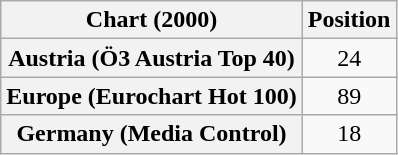<table class="wikitable sortable plainrowheaders">
<tr>
<th scope="col">Chart (2000)</th>
<th scope="col">Position</th>
</tr>
<tr>
<th scope="row">Austria (Ö3 Austria Top 40)</th>
<td align="center">24</td>
</tr>
<tr>
<th scope="row">Europe (Eurochart Hot 100)</th>
<td align="center">89</td>
</tr>
<tr>
<th scope="row">Germany (Media Control)</th>
<td align="center">18</td>
</tr>
</table>
